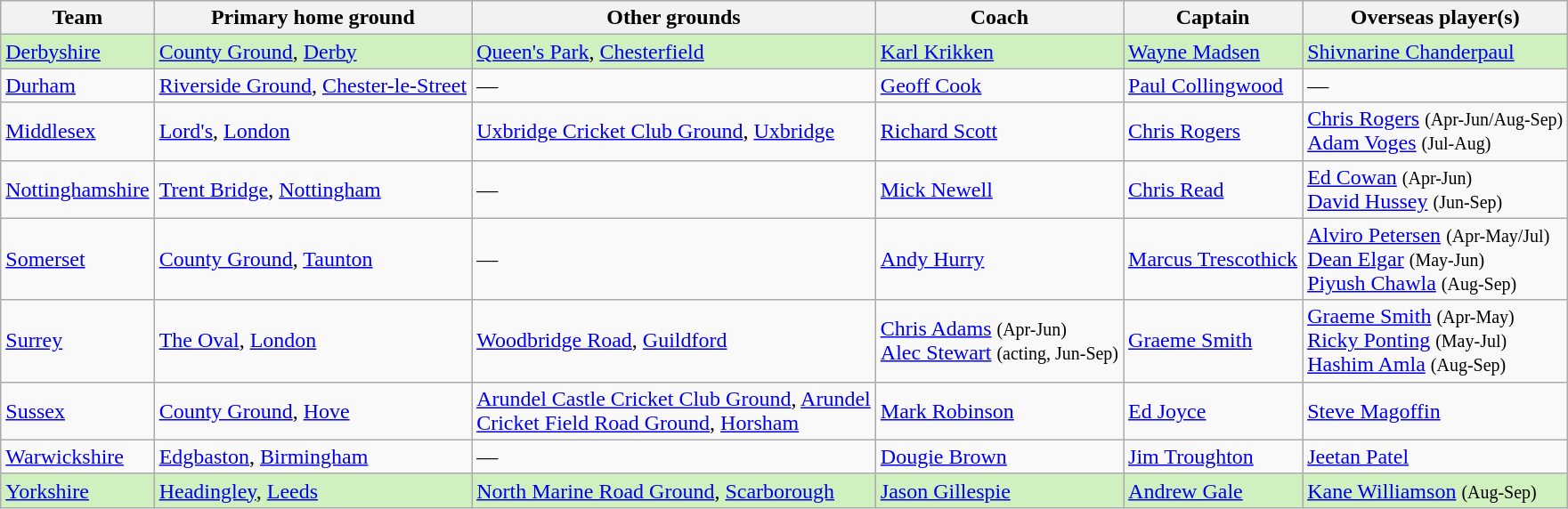<table class="wikitable sortable">
<tr>
<th>Team</th>
<th>Primary home ground</th>
<th>Other grounds</th>
<th>Coach</th>
<th>Captain</th>
<th>Overseas player(s)</th>
</tr>
<tr style="background-color:#D0F0C0">
<td><a href='#'>Derbyshire</a></td>
<td><a href='#'>County Ground</a>, <a href='#'>Derby</a></td>
<td><a href='#'>Queen's Park</a>, <a href='#'>Chesterfield</a></td>
<td> <a href='#'>Karl Krikken</a></td>
<td> <a href='#'>Wayne Madsen</a></td>
<td> <a href='#'>Shivnarine Chanderpaul</a></td>
</tr>
<tr>
<td><a href='#'>Durham</a></td>
<td><a href='#'>Riverside Ground</a>, <a href='#'>Chester-le-Street</a></td>
<td>—</td>
<td> <a href='#'>Geoff Cook</a></td>
<td> <a href='#'>Paul Collingwood</a></td>
<td>—</td>
</tr>
<tr>
<td><a href='#'>Middlesex</a></td>
<td><a href='#'>Lord's</a>, <a href='#'>London</a></td>
<td><a href='#'>Uxbridge Cricket Club Ground</a>, <a href='#'>Uxbridge</a></td>
<td> <a href='#'>Richard Scott</a></td>
<td> <a href='#'>Chris Rogers</a></td>
<td> <a href='#'>Chris Rogers</a> <small>(Apr-Jun/Aug-Sep)</small><br> <a href='#'>Adam Voges</a> <small>(Jul-Aug)</small></td>
</tr>
<tr>
<td><a href='#'>Nottinghamshire</a></td>
<td><a href='#'>Trent Bridge</a>, <a href='#'>Nottingham</a></td>
<td>—</td>
<td> <a href='#'>Mick Newell</a></td>
<td> <a href='#'>Chris Read</a></td>
<td> <a href='#'>Ed Cowan</a> <small>(Apr-Jun)</small><br> <a href='#'>David Hussey</a> <small>(Jun-Sep)</small></td>
</tr>
<tr>
<td><a href='#'>Somerset</a></td>
<td><a href='#'>County Ground</a>, <a href='#'>Taunton</a></td>
<td>—</td>
<td> <a href='#'>Andy Hurry</a></td>
<td> <a href='#'>Marcus Trescothick</a></td>
<td> <a href='#'>Alviro Petersen</a> <small>(Apr-May/Jul)</small><br> <a href='#'>Dean Elgar</a> <small>(May-Jun)</small><br> <a href='#'>Piyush Chawla</a> <small>(Aug-Sep)</small></td>
</tr>
<tr>
<td><a href='#'>Surrey</a></td>
<td><a href='#'>The Oval</a>, <a href='#'>London</a></td>
<td><a href='#'>Woodbridge Road</a>, <a href='#'>Guildford</a></td>
<td> <a href='#'>Chris Adams</a> <small>(Apr-Jun)</small><br> <a href='#'>Alec Stewart</a> <small>(acting, Jun-Sep)</small></td>
<td> <a href='#'>Graeme Smith</a></td>
<td> <a href='#'>Graeme Smith</a> <small>(Apr-May)</small><br> <a href='#'>Ricky Ponting</a> <small>(May-Jul)</small><br> <a href='#'>Hashim Amla</a> <small>(Aug-Sep)</small></td>
</tr>
<tr>
<td><a href='#'>Sussex</a></td>
<td><a href='#'>County Ground</a>, <a href='#'>Hove</a></td>
<td><a href='#'>Arundel Castle Cricket Club Ground</a>, <a href='#'>Arundel</a><br><a href='#'>Cricket Field Road Ground</a>, <a href='#'>Horsham</a></td>
<td> <a href='#'>Mark Robinson</a></td>
<td> <a href='#'>Ed Joyce</a></td>
<td> <a href='#'>Steve Magoffin</a></td>
</tr>
<tr>
<td><a href='#'>Warwickshire</a></td>
<td><a href='#'>Edgbaston</a>, <a href='#'>Birmingham</a></td>
<td>—</td>
<td> <a href='#'>Dougie Brown</a></td>
<td> <a href='#'>Jim Troughton</a></td>
<td> <a href='#'>Jeetan Patel</a></td>
</tr>
<tr style="background-color:#D0F0C0">
<td><a href='#'>Yorkshire</a></td>
<td><a href='#'>Headingley</a>, <a href='#'>Leeds</a></td>
<td><a href='#'>North Marine Road Ground</a>, <a href='#'>Scarborough</a></td>
<td> <a href='#'>Jason Gillespie</a></td>
<td> <a href='#'>Andrew Gale</a></td>
<td> <a href='#'>Kane Williamson</a> <small>(Aug-Sep)</small></td>
</tr>
</table>
